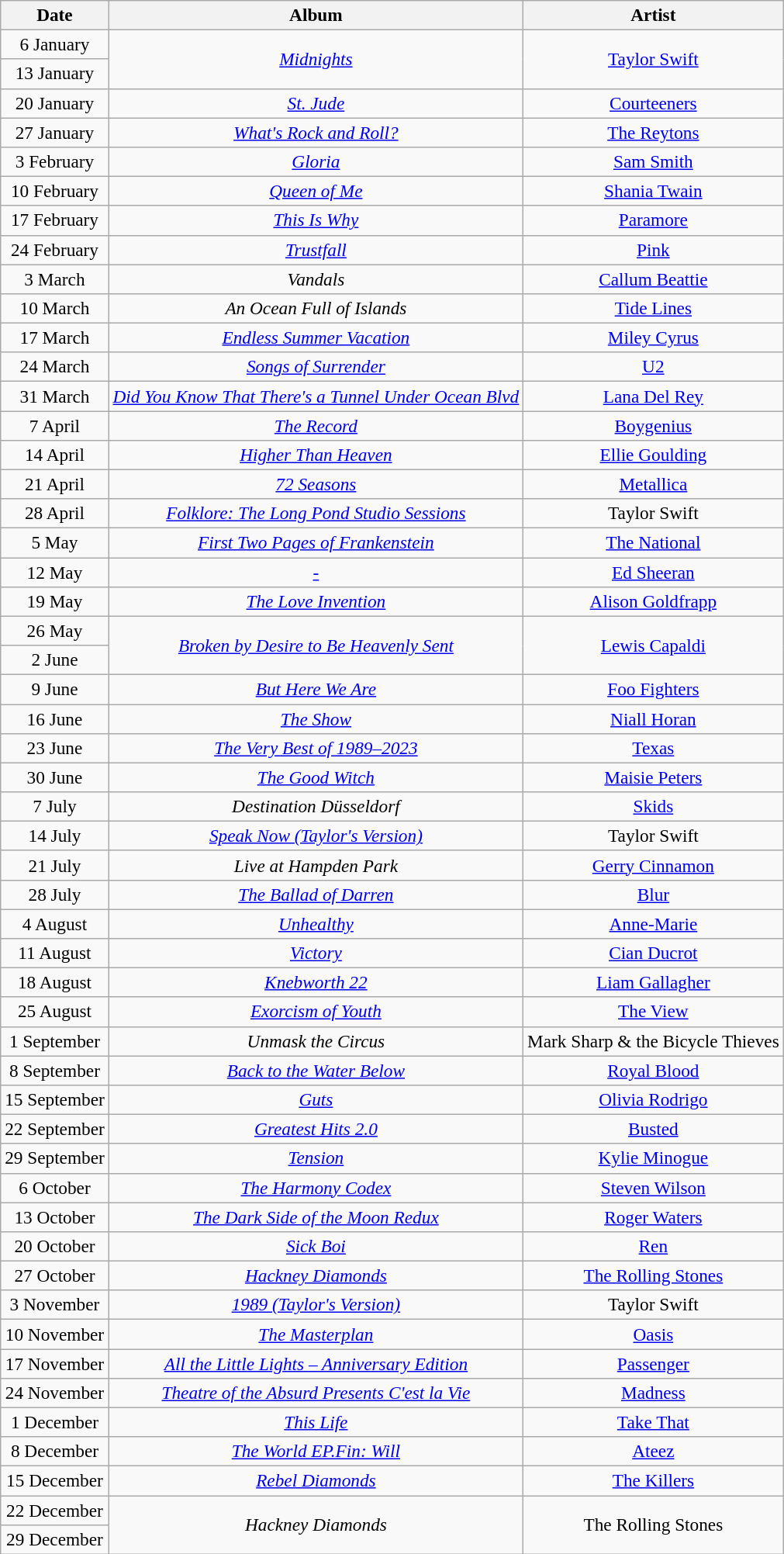<table class="wikitable" style="font-size:97%; text-align:center;">
<tr>
<th>Date</th>
<th>Album</th>
<th>Artist</th>
</tr>
<tr>
<td>6 January</td>
<td rowspan="2"><em><a href='#'>Midnights</a></em></td>
<td rowspan="2"><a href='#'>Taylor Swift</a></td>
</tr>
<tr>
<td>13 January</td>
</tr>
<tr>
<td>20 January</td>
<td><em><a href='#'>St. Jude</a></em></td>
<td><a href='#'>Courteeners</a></td>
</tr>
<tr>
<td>27 January</td>
<td><em><a href='#'>What's Rock and Roll?</a></em></td>
<td><a href='#'>The Reytons</a></td>
</tr>
<tr>
<td>3 February</td>
<td><em><a href='#'>Gloria</a></em></td>
<td><a href='#'>Sam Smith</a></td>
</tr>
<tr>
<td>10 February</td>
<td><em><a href='#'>Queen of Me</a></em></td>
<td><a href='#'>Shania Twain</a></td>
</tr>
<tr>
<td>17 February</td>
<td><em><a href='#'>This Is Why</a></em></td>
<td><a href='#'>Paramore</a></td>
</tr>
<tr>
<td>24 February</td>
<td><em><a href='#'>Trustfall</a></em></td>
<td><a href='#'>Pink</a></td>
</tr>
<tr>
<td>3 March</td>
<td><em>Vandals</em></td>
<td><a href='#'>Callum Beattie</a></td>
</tr>
<tr>
<td>10 March</td>
<td><em>An Ocean Full of Islands</em></td>
<td><a href='#'>Tide Lines</a></td>
</tr>
<tr>
<td>17 March</td>
<td><em><a href='#'>Endless Summer Vacation</a></em></td>
<td><a href='#'>Miley Cyrus</a></td>
</tr>
<tr>
<td>24 March</td>
<td><em><a href='#'>Songs of Surrender</a></em></td>
<td><a href='#'>U2</a></td>
</tr>
<tr>
<td>31 March</td>
<td><em><a href='#'>Did You Know That There's a Tunnel Under Ocean Blvd</a></em></td>
<td><a href='#'>Lana Del Rey</a></td>
</tr>
<tr>
<td>7 April</td>
<td><em><a href='#'>The Record</a></em></td>
<td><a href='#'>Boygenius</a></td>
</tr>
<tr>
<td>14 April</td>
<td><em><a href='#'>Higher Than Heaven</a></em></td>
<td><a href='#'>Ellie Goulding</a></td>
</tr>
<tr>
<td>21 April</td>
<td><em><a href='#'>72 Seasons</a></em></td>
<td><a href='#'>Metallica</a></td>
</tr>
<tr>
<td>28 April</td>
<td><em><a href='#'>Folklore: The Long Pond Studio Sessions</a></em></td>
<td>Taylor Swift</td>
</tr>
<tr>
<td>5 May</td>
<td><em><a href='#'>First Two Pages of Frankenstein</a></em></td>
<td><a href='#'>The National</a></td>
</tr>
<tr>
<td>12 May</td>
<td><em><a href='#'>-</a></em></td>
<td><a href='#'>Ed Sheeran</a></td>
</tr>
<tr>
<td>19 May</td>
<td><em><a href='#'>The Love Invention</a></em></td>
<td><a href='#'>Alison Goldfrapp</a></td>
</tr>
<tr>
<td>26 May</td>
<td rowspan="2"><em><a href='#'>Broken by Desire to Be Heavenly Sent</a></em></td>
<td rowspan="2"><a href='#'>Lewis Capaldi</a></td>
</tr>
<tr>
<td>2 June</td>
</tr>
<tr>
<td>9 June</td>
<td><em><a href='#'>But Here We Are</a></em></td>
<td><a href='#'>Foo Fighters</a></td>
</tr>
<tr>
<td>16 June</td>
<td><em><a href='#'>The Show</a></em></td>
<td><a href='#'>Niall Horan</a></td>
</tr>
<tr>
<td>23 June</td>
<td><em><a href='#'>The Very Best of 1989–2023</a></em></td>
<td><a href='#'>Texas</a></td>
</tr>
<tr>
<td>30 June</td>
<td><em><a href='#'>The Good Witch</a></em></td>
<td><a href='#'>Maisie Peters</a></td>
</tr>
<tr>
<td>7 July</td>
<td><em>Destination Düsseldorf</em></td>
<td><a href='#'>Skids</a></td>
</tr>
<tr>
<td>14 July</td>
<td><em><a href='#'>Speak Now (Taylor's Version)</a></em></td>
<td>Taylor Swift</td>
</tr>
<tr>
<td>21 July</td>
<td><em>Live at Hampden Park</em></td>
<td><a href='#'>Gerry Cinnamon</a></td>
</tr>
<tr>
<td>28 July</td>
<td><em><a href='#'>The Ballad of Darren</a></em></td>
<td><a href='#'>Blur</a></td>
</tr>
<tr>
<td>4 August</td>
<td><em><a href='#'>Unhealthy</a></em></td>
<td><a href='#'>Anne-Marie</a></td>
</tr>
<tr>
<td>11 August</td>
<td><em><a href='#'>Victory</a></em></td>
<td><a href='#'>Cian Ducrot</a></td>
</tr>
<tr>
<td>18 August</td>
<td><em><a href='#'>Knebworth 22</a></em></td>
<td><a href='#'>Liam Gallagher</a></td>
</tr>
<tr>
<td>25 August</td>
<td><em><a href='#'>Exorcism of Youth</a></em></td>
<td><a href='#'>The View</a></td>
</tr>
<tr>
<td>1 September</td>
<td><em>Unmask the Circus</em></td>
<td>Mark Sharp & the Bicycle Thieves</td>
</tr>
<tr>
<td>8 September</td>
<td><em><a href='#'>Back to the Water Below</a></em></td>
<td><a href='#'>Royal Blood</a></td>
</tr>
<tr>
<td>15 September</td>
<td><em><a href='#'>Guts</a></em></td>
<td><a href='#'>Olivia Rodrigo</a></td>
</tr>
<tr>
<td>22 September</td>
<td><em><a href='#'>Greatest Hits 2.0</a></em></td>
<td><a href='#'>Busted</a></td>
</tr>
<tr>
<td>29 September</td>
<td><em><a href='#'>Tension</a></em></td>
<td><a href='#'>Kylie Minogue</a></td>
</tr>
<tr>
<td>6 October</td>
<td><em><a href='#'>The Harmony Codex</a></em></td>
<td><a href='#'>Steven Wilson</a></td>
</tr>
<tr>
<td>13 October</td>
<td><em><a href='#'>The Dark Side of the Moon Redux</a></em></td>
<td><a href='#'>Roger Waters</a></td>
</tr>
<tr>
<td>20 October</td>
<td><em><a href='#'>Sick Boi</a></em></td>
<td><a href='#'>Ren</a></td>
</tr>
<tr>
<td>27 October</td>
<td><em><a href='#'>Hackney Diamonds</a></em></td>
<td><a href='#'>The Rolling Stones</a></td>
</tr>
<tr>
<td>3 November</td>
<td><em><a href='#'>1989 (Taylor's Version)</a></em></td>
<td>Taylor Swift</td>
</tr>
<tr>
<td>10 November</td>
<td><em><a href='#'>The Masterplan</a></em></td>
<td><a href='#'>Oasis</a></td>
</tr>
<tr>
<td>17 November</td>
<td><em><a href='#'>All the Little Lights – Anniversary Edition</a></em></td>
<td><a href='#'>Passenger</a></td>
</tr>
<tr>
<td>24 November</td>
<td><em><a href='#'>Theatre of the Absurd Presents C'est la Vie</a></em></td>
<td><a href='#'>Madness</a></td>
</tr>
<tr>
<td>1 December</td>
<td><em><a href='#'>This Life</a></em></td>
<td><a href='#'>Take That</a></td>
</tr>
<tr>
<td>8 December</td>
<td><em><a href='#'>The World EP.Fin: Will</a></em></td>
<td><a href='#'>Ateez</a></td>
</tr>
<tr>
<td>15 December</td>
<td><em><a href='#'>Rebel Diamonds</a></em></td>
<td><a href='#'>The Killers</a></td>
</tr>
<tr>
<td>22 December</td>
<td rowspan="2"><em>Hackney Diamonds</em></td>
<td rowspan="2">The Rolling Stones</td>
</tr>
<tr>
<td>29 December</td>
</tr>
</table>
